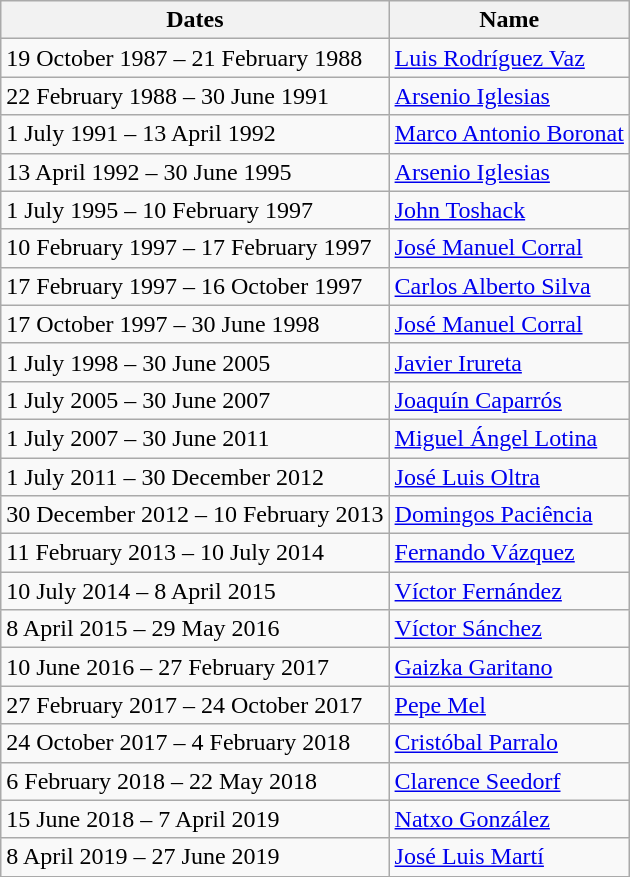<table class="wikitable">
<tr>
<th>Dates</th>
<th>Name</th>
</tr>
<tr>
<td>19 October 1987 – 21 February 1988</td>
<td> <a href='#'>Luis Rodríguez Vaz</a></td>
</tr>
<tr>
<td>22 February 1988 – 30 June 1991</td>
<td> <a href='#'>Arsenio Iglesias</a></td>
</tr>
<tr>
<td>1 July 1991 – 13 April 1992</td>
<td> <a href='#'>Marco Antonio Boronat</a></td>
</tr>
<tr>
<td>13 April 1992 – 30 June 1995</td>
<td> <a href='#'>Arsenio Iglesias</a></td>
</tr>
<tr>
<td>1 July 1995 – 10 February 1997</td>
<td> <a href='#'>John Toshack</a></td>
</tr>
<tr>
<td>10 February 1997 – 17 February 1997</td>
<td> <a href='#'>José Manuel Corral</a></td>
</tr>
<tr>
<td>17 February 1997 – 16 October 1997</td>
<td> <a href='#'>Carlos Alberto Silva</a></td>
</tr>
<tr>
<td>17 October 1997 – 30 June 1998</td>
<td> <a href='#'>José Manuel Corral</a></td>
</tr>
<tr>
<td>1 July 1998 – 30 June 2005</td>
<td> <a href='#'>Javier Irureta</a></td>
</tr>
<tr>
<td>1 July 2005 – 30 June 2007</td>
<td> <a href='#'>Joaquín Caparrós</a></td>
</tr>
<tr>
<td>1 July 2007 – 30 June 2011</td>
<td> <a href='#'>Miguel Ángel Lotina</a></td>
</tr>
<tr>
<td>1 July 2011 – 30 December 2012</td>
<td> <a href='#'>José Luis Oltra</a></td>
</tr>
<tr>
<td>30 December 2012 – 10 February 2013</td>
<td> <a href='#'>Domingos Paciência</a></td>
</tr>
<tr>
<td>11 February 2013 – 10 July 2014</td>
<td> <a href='#'>Fernando Vázquez</a></td>
</tr>
<tr>
<td>10 July 2014 – 8 April 2015</td>
<td> <a href='#'>Víctor Fernández</a></td>
</tr>
<tr>
<td>8 April 2015 – 29 May 2016</td>
<td> <a href='#'>Víctor Sánchez</a></td>
</tr>
<tr>
<td>10 June 2016 – 27 February 2017</td>
<td> <a href='#'>Gaizka Garitano</a></td>
</tr>
<tr>
<td>27 February 2017 – 24 October 2017</td>
<td> <a href='#'>Pepe Mel</a></td>
</tr>
<tr>
<td>24 October 2017 – 4 February 2018</td>
<td> <a href='#'>Cristóbal Parralo</a></td>
</tr>
<tr>
<td>6 February 2018 – 22 May 2018</td>
<td> <a href='#'>Clarence Seedorf</a></td>
</tr>
<tr>
<td>15 June 2018 – 7 April 2019</td>
<td> <a href='#'>Natxo González</a></td>
</tr>
<tr>
<td>8 April 2019 – 27 June 2019</td>
<td> <a href='#'>José Luis Martí</a></td>
</tr>
</table>
